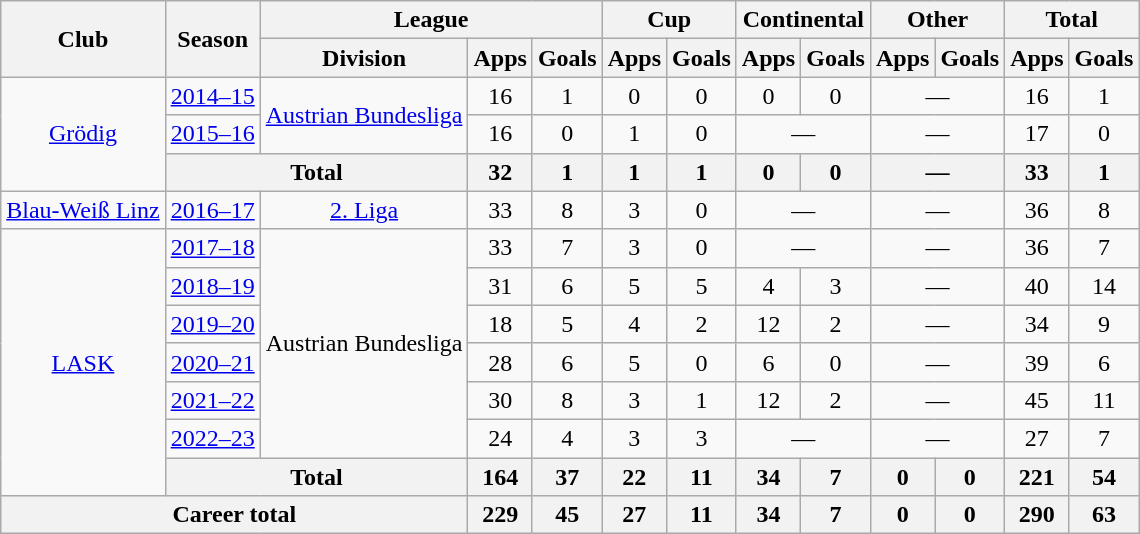<table class="wikitable" style="text-align:center">
<tr>
<th rowspan="2">Club</th>
<th rowspan="2">Season</th>
<th colspan="3">League</th>
<th colspan="2">Cup</th>
<th colspan="2">Continental</th>
<th colspan="2">Other</th>
<th colspan="2">Total</th>
</tr>
<tr>
<th>Division</th>
<th>Apps</th>
<th>Goals</th>
<th>Apps</th>
<th>Goals</th>
<th>Apps</th>
<th>Goals</th>
<th>Apps</th>
<th>Goals</th>
<th>Apps</th>
<th>Goals</th>
</tr>
<tr>
<td rowspan="3"><a href='#'>Grödig</a></td>
<td><a href='#'>2014–15</a></td>
<td rowspan="2"><a href='#'>Austrian Bundesliga</a></td>
<td>16</td>
<td>1</td>
<td>0</td>
<td>0</td>
<td>0</td>
<td>0</td>
<td colspan="2">—</td>
<td>16</td>
<td>1</td>
</tr>
<tr>
<td><a href='#'>2015–16</a></td>
<td>16</td>
<td>0</td>
<td>1</td>
<td>0</td>
<td colspan="2">—</td>
<td colspan="2">—</td>
<td>17</td>
<td>0</td>
</tr>
<tr>
<th colspan="2">Total</th>
<th>32</th>
<th>1</th>
<th>1</th>
<th>1</th>
<th>0</th>
<th>0</th>
<th colspan="2">—</th>
<th>33</th>
<th>1</th>
</tr>
<tr>
<td><a href='#'>Blau-Weiß Linz</a></td>
<td><a href='#'>2016–17</a></td>
<td><a href='#'>2. Liga</a></td>
<td>33</td>
<td>8</td>
<td>3</td>
<td>0</td>
<td colspan="2">—</td>
<td colspan="2">—</td>
<td>36</td>
<td>8</td>
</tr>
<tr>
<td rowspan="7"><a href='#'>LASK</a></td>
<td><a href='#'>2017–18</a></td>
<td rowspan="6">Austrian Bundesliga</td>
<td>33</td>
<td>7</td>
<td>3</td>
<td>0</td>
<td colspan="2">—</td>
<td colspan="2">—</td>
<td>36</td>
<td>7</td>
</tr>
<tr>
<td><a href='#'>2018–19</a></td>
<td>31</td>
<td>6</td>
<td>5</td>
<td>5</td>
<td>4</td>
<td>3</td>
<td colspan="2">—</td>
<td>40</td>
<td>14</td>
</tr>
<tr>
<td><a href='#'>2019–20</a></td>
<td>18</td>
<td>5</td>
<td>4</td>
<td>2</td>
<td>12</td>
<td>2</td>
<td colspan="2">—</td>
<td>34</td>
<td>9</td>
</tr>
<tr>
<td><a href='#'>2020–21</a></td>
<td>28</td>
<td>6</td>
<td>5</td>
<td>0</td>
<td>6</td>
<td>0</td>
<td colspan="2">—</td>
<td>39</td>
<td>6</td>
</tr>
<tr>
<td><a href='#'>2021–22</a></td>
<td>30</td>
<td>8</td>
<td>3</td>
<td>1</td>
<td>12</td>
<td>2</td>
<td colspan="2">—</td>
<td>45</td>
<td>11</td>
</tr>
<tr>
<td><a href='#'>2022–23</a></td>
<td>24</td>
<td>4</td>
<td>3</td>
<td>3</td>
<td colspan="2">—</td>
<td colspan="2">—</td>
<td>27</td>
<td>7</td>
</tr>
<tr>
<th colspan="2">Total</th>
<th>164</th>
<th>37</th>
<th>22</th>
<th>11</th>
<th>34</th>
<th>7</th>
<th>0</th>
<th>0</th>
<th>221</th>
<th>54</th>
</tr>
<tr>
<th colspan="3">Career total</th>
<th>229</th>
<th>45</th>
<th>27</th>
<th>11</th>
<th>34</th>
<th>7</th>
<th>0</th>
<th>0</th>
<th>290</th>
<th>63</th>
</tr>
</table>
